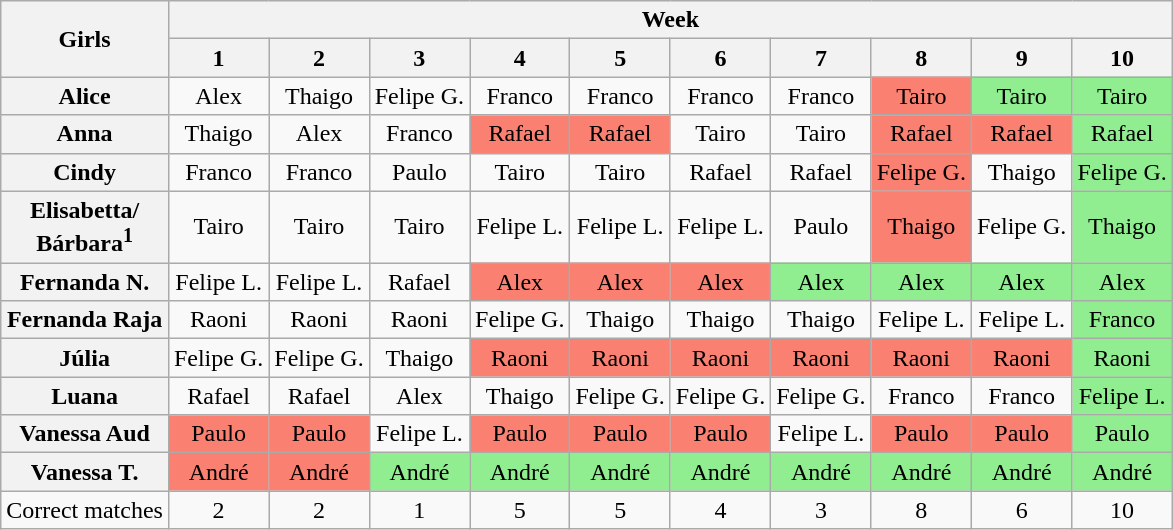<table class="wikitable" style="text-align:center">
<tr>
<th rowspan="2">Girls</th>
<th colspan="10">Week</th>
</tr>
<tr>
<th>1</th>
<th>2</th>
<th>3</th>
<th>4</th>
<th>5</th>
<th>6</th>
<th>7</th>
<th>8</th>
<th>9</th>
<th>10</th>
</tr>
<tr>
<th>Alice</th>
<td>Alex</td>
<td>Thaigo</td>
<td>Felipe G.</td>
<td>Franco</td>
<td>Franco</td>
<td>Franco</td>
<td>Franco</td>
<td style="background:Salmon">Tairo</td>
<td style="background:lightgreen">Tairo</td>
<td style="background:lightgreen">Tairo</td>
</tr>
<tr>
<th>Anna</th>
<td>Thaigo</td>
<td>Alex</td>
<td>Franco</td>
<td style="background:Salmon">Rafael</td>
<td style="background:Salmon">Rafael</td>
<td>Tairo</td>
<td>Tairo</td>
<td style="background:Salmon">Rafael</td>
<td style="background:Salmon">Rafael</td>
<td style="background:lightgreen">Rafael</td>
</tr>
<tr>
<th>Cindy</th>
<td>Franco</td>
<td>Franco</td>
<td>Paulo</td>
<td>Tairo</td>
<td>Tairo</td>
<td>Rafael</td>
<td>Rafael</td>
<td style="background:Salmon">Felipe G.</td>
<td>Thaigo</td>
<td style="background:lightgreen">Felipe G.</td>
</tr>
<tr>
<th>Elisabetta/<br>Bárbara<sup>1</sup></th>
<td>Tairo</td>
<td>Tairo</td>
<td>Tairo</td>
<td>Felipe L.</td>
<td>Felipe L.</td>
<td>Felipe L.</td>
<td>Paulo</td>
<td style="background:Salmon">Thaigo</td>
<td>Felipe G.</td>
<td style="background:lightgreen">Thaigo</td>
</tr>
<tr>
<th>Fernanda N.</th>
<td>Felipe L.</td>
<td>Felipe L.</td>
<td>Rafael</td>
<td style="background:Salmon">Alex</td>
<td style="background:Salmon">Alex</td>
<td style="background:Salmon">Alex</td>
<td style="background:lightgreen">Alex</td>
<td style="background:lightgreen">Alex</td>
<td style="background:lightgreen">Alex</td>
<td style="background:lightgreen">Alex</td>
</tr>
<tr>
<th>Fernanda Raja</th>
<td>Raoni</td>
<td>Raoni</td>
<td>Raoni</td>
<td>Felipe G.</td>
<td>Thaigo</td>
<td>Thaigo</td>
<td>Thaigo</td>
<td>Felipe L.</td>
<td>Felipe L.</td>
<td style="background:lightgreen">Franco</td>
</tr>
<tr>
<th>Júlia</th>
<td>Felipe G.</td>
<td>Felipe G.</td>
<td>Thaigo</td>
<td style="background:Salmon">Raoni</td>
<td style="background:Salmon">Raoni</td>
<td style="background:Salmon">Raoni</td>
<td style="background:Salmon">Raoni</td>
<td style="background:Salmon">Raoni</td>
<td style="background:Salmon">Raoni</td>
<td style="background:lightgreen">Raoni</td>
</tr>
<tr>
<th>Luana</th>
<td>Rafael</td>
<td>Rafael</td>
<td>Alex</td>
<td>Thaigo</td>
<td>Felipe G.</td>
<td>Felipe G.</td>
<td>Felipe G.</td>
<td>Franco</td>
<td>Franco</td>
<td style="background:lightgreen">Felipe L.</td>
</tr>
<tr>
<th>Vanessa Aud</th>
<td style="background:Salmon">Paulo</td>
<td style="background:Salmon">Paulo</td>
<td>Felipe L.</td>
<td style="background:Salmon">Paulo</td>
<td style="background:Salmon">Paulo</td>
<td style="background:Salmon">Paulo</td>
<td>Felipe L.</td>
<td style="background:Salmon">Paulo</td>
<td style="background:Salmon">Paulo</td>
<td style="background:lightgreen">Paulo</td>
</tr>
<tr>
<th>Vanessa T.</th>
<td style="background:Salmon">André</td>
<td style="background:Salmon">André</td>
<td style="background:lightgreen">André</td>
<td style="background:lightgreen">André</td>
<td style="background:lightgreen">André</td>
<td style="background:lightgreen">André</td>
<td style="background:lightgreen">André</td>
<td style="background:lightgreen">André</td>
<td style="background:lightgreen">André</td>
<td style="background:lightgreen">André</td>
</tr>
<tr>
<td>Correct matches</td>
<td>2</td>
<td>2</td>
<td>1</td>
<td>5</td>
<td>5</td>
<td>4</td>
<td>3</td>
<td>8</td>
<td>6</td>
<td>10</td>
</tr>
</table>
